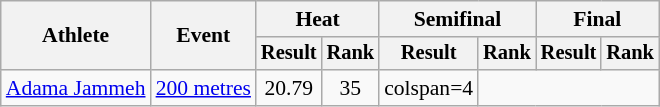<table class="wikitable" style="font-size:90%">
<tr>
<th rowspan="2">Athlete</th>
<th rowspan="2">Event</th>
<th colspan="2">Heat</th>
<th colspan="2">Semifinal</th>
<th colspan="2">Final</th>
</tr>
<tr style="font-size:95%">
<th>Result</th>
<th>Rank</th>
<th>Result</th>
<th>Rank</th>
<th>Result</th>
<th>Rank</th>
</tr>
<tr style=text-align:center>
<td style=text-align:left><a href='#'>Adama Jammeh</a></td>
<td style=text-align:left><a href='#'>200 metres</a></td>
<td>20.79</td>
<td>35</td>
<td>colspan=4 </td>
</tr>
</table>
